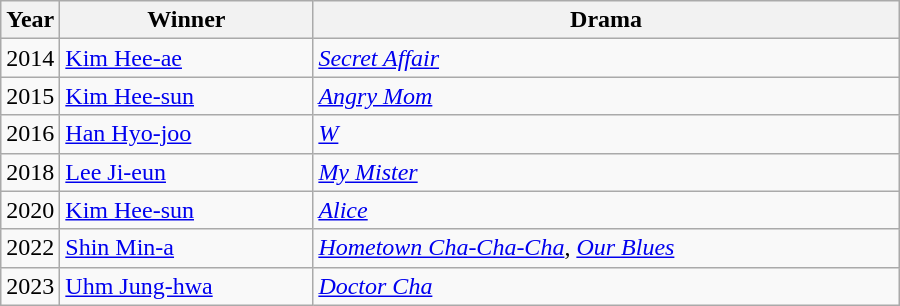<table class="wikitable" style="width:600px">
<tr>
<th width=10>Year</th>
<th>Winner</th>
<th>Drama</th>
</tr>
<tr>
<td>2014</td>
<td><a href='#'>Kim Hee-ae</a></td>
<td><em><a href='#'>Secret Affair</a></em></td>
</tr>
<tr>
<td>2015</td>
<td><a href='#'>Kim Hee-sun</a></td>
<td><em><a href='#'>Angry Mom</a></em></td>
</tr>
<tr>
<td>2016</td>
<td><a href='#'>Han Hyo-joo</a></td>
<td><em><a href='#'>W</a></em></td>
</tr>
<tr>
<td>2018</td>
<td><a href='#'>Lee Ji-eun</a></td>
<td><em><a href='#'>My Mister</a></em></td>
</tr>
<tr>
<td>2020</td>
<td><a href='#'>Kim Hee-sun</a></td>
<td><em><a href='#'>Alice</a></em></td>
</tr>
<tr>
<td>2022</td>
<td><a href='#'>Shin Min-a</a></td>
<td><em><a href='#'>Hometown Cha-Cha-Cha</a></em>, <em><a href='#'>Our Blues</a></em></td>
</tr>
<tr>
<td>2023</td>
<td><a href='#'>Uhm Jung-hwa</a></td>
<td><em><a href='#'>Doctor Cha</a></em></td>
</tr>
</table>
